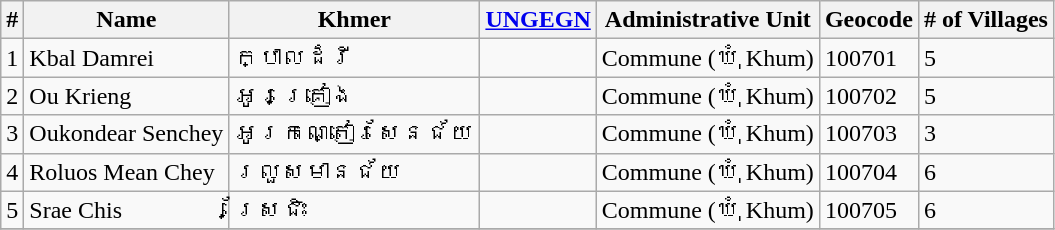<table class="wikitable sortable">
<tr>
<th>#</th>
<th>Name</th>
<th>Khmer</th>
<th><a href='#'>UNGEGN</a></th>
<th>Administrative Unit</th>
<th>Geocode</th>
<th># of Villages</th>
</tr>
<tr>
<td>1</td>
<td>Kbal Damrei</td>
<td>ក្បាលដំរី</td>
<td></td>
<td>Commune (ឃុំ Khum)</td>
<td>100701</td>
<td>5</td>
</tr>
<tr>
<td>2</td>
<td>Ou Krieng</td>
<td>អូរគ្រៀង</td>
<td></td>
<td>Commune (ឃុំ Khum)</td>
<td>100702</td>
<td>5</td>
</tr>
<tr>
<td>3</td>
<td>Oukondear Senchey</td>
<td>អូរកណ្តៀរសែនជ័យ</td>
<td></td>
<td>Commune (ឃុំ Khum)</td>
<td>100703</td>
<td>3</td>
</tr>
<tr>
<td>4</td>
<td>Roluos Mean Chey</td>
<td>រលួសមានជ័យ</td>
<td></td>
<td>Commune (ឃុំ Khum)</td>
<td>100704</td>
<td>6</td>
</tr>
<tr>
<td>5</td>
<td>Srae Chis</td>
<td>ស្រែជិះ</td>
<td></td>
<td>Commune (ឃុំ Khum)</td>
<td>100705</td>
<td>6</td>
</tr>
<tr>
</tr>
</table>
